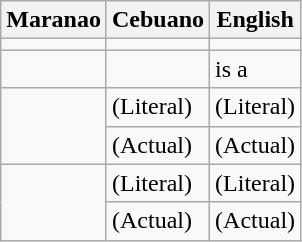<table class="wikitable">
<tr>
<th>Maranao</th>
<th>Cebuano</th>
<th>English</th>
</tr>
<tr>
<td>  </td>
<td>  </td>
<td>  </td>
</tr>
<tr>
<td>   </td>
<td>   </td>
<td> is a  </td>
</tr>
<tr>
<td rowspan=2>  </td>
<td>    (Literal)</td>
<td>   (Literal)</td>
</tr>
<tr>
<td>  (Actual)</td>
<td>   (Actual)</td>
</tr>
<tr>
<td rowspan=2>  </td>
<td>    (Literal)</td>
<td>   (Literal)</td>
</tr>
<tr>
<td>  (Actual)</td>
<td>   (Actual)</td>
</tr>
</table>
